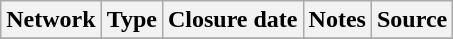<table class="wikitable sortable">
<tr>
<th>Network</th>
<th>Type</th>
<th>Closure date</th>
<th>Notes</th>
<th>Source</th>
</tr>
<tr>
</tr>
</table>
